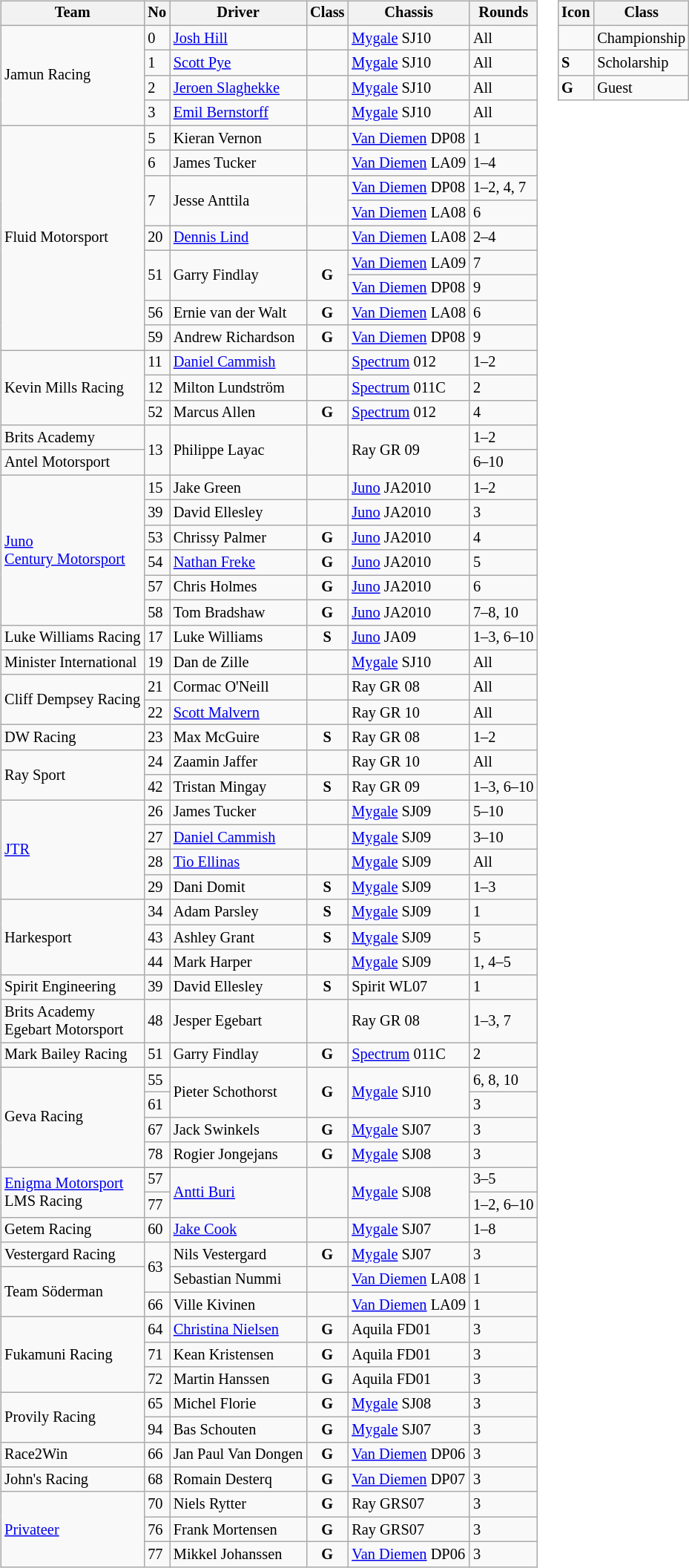<table>
<tr>
<td><br><table class="wikitable" style="font-size: 85%;">
<tr>
<th>Team</th>
<th>No</th>
<th>Driver</th>
<th>Class</th>
<th>Chassis</th>
<th>Rounds</th>
</tr>
<tr>
<td rowspan=4> Jamun Racing</td>
<td>0</td>
<td> <a href='#'>Josh Hill</a></td>
<td align=center></td>
<td><a href='#'>Mygale</a> SJ10</td>
<td>All</td>
</tr>
<tr>
<td>1</td>
<td> <a href='#'>Scott Pye</a></td>
<td align=center></td>
<td><a href='#'>Mygale</a> SJ10</td>
<td>All</td>
</tr>
<tr>
<td>2</td>
<td> <a href='#'>Jeroen Slaghekke</a></td>
<td align=center></td>
<td><a href='#'>Mygale</a> SJ10</td>
<td>All</td>
</tr>
<tr>
<td>3</td>
<td> <a href='#'>Emil Bernstorff</a></td>
<td align=center></td>
<td><a href='#'>Mygale</a> SJ10</td>
<td>All</td>
</tr>
<tr>
<td rowspan=9> Fluid Motorsport</td>
<td>5</td>
<td> Kieran Vernon</td>
<td align=center></td>
<td><a href='#'>Van Diemen</a> DP08</td>
<td>1</td>
</tr>
<tr>
<td>6</td>
<td> James Tucker</td>
<td align=center></td>
<td><a href='#'>Van Diemen</a> LA09</td>
<td>1–4</td>
</tr>
<tr>
<td rowspan=2>7</td>
<td rowspan=2> Jesse Anttila</td>
<td align="center" rowspan=2></td>
<td><a href='#'>Van Diemen</a> DP08</td>
<td>1–2, 4, 7</td>
</tr>
<tr>
<td><a href='#'>Van Diemen</a> LA08</td>
<td>6</td>
</tr>
<tr>
<td>20</td>
<td> <a href='#'>Dennis Lind</a></td>
<td align=center></td>
<td><a href='#'>Van Diemen</a> LA08</td>
<td>2–4</td>
</tr>
<tr>
<td rowspan=2>51</td>
<td rowspan=2> Garry Findlay</td>
<td rowspan=2 align="center"><strong><span>G</span></strong></td>
<td><a href='#'>Van Diemen</a> LA09</td>
<td>7</td>
</tr>
<tr>
<td><a href='#'>Van Diemen</a> DP08</td>
<td>9</td>
</tr>
<tr>
<td>56</td>
<td> Ernie van der Walt</td>
<td align=center><strong><span>G</span></strong></td>
<td><a href='#'>Van Diemen</a> LA08</td>
<td>6</td>
</tr>
<tr>
<td>59</td>
<td> Andrew Richardson</td>
<td align=center><strong><span>G</span></strong></td>
<td><a href='#'>Van Diemen</a> DP08</td>
<td>9</td>
</tr>
<tr>
<td rowspan=3> Kevin Mills Racing</td>
<td>11</td>
<td> <a href='#'>Daniel Cammish</a></td>
<td align=center></td>
<td><a href='#'>Spectrum</a> 012</td>
<td>1–2</td>
</tr>
<tr>
<td>12</td>
<td> Milton Lundström</td>
<td align=center></td>
<td><a href='#'>Spectrum</a> 011C</td>
<td>2</td>
</tr>
<tr>
<td>52</td>
<td> Marcus Allen</td>
<td align=center><strong><span>G</span></strong></td>
<td><a href='#'>Spectrum</a> 012</td>
<td>4</td>
</tr>
<tr>
<td> Brits Academy</td>
<td rowspan=2>13</td>
<td rowspan=2> Philippe Layac</td>
<td align="center" rowspan=2></td>
<td rowspan=2>Ray GR 09</td>
<td>1–2</td>
</tr>
<tr>
<td> Antel Motorsport</td>
<td>6–10</td>
</tr>
<tr>
<td rowspan=6> <a href='#'>Juno</a><br> <a href='#'>Century Motorsport</a></td>
<td>15</td>
<td> Jake Green</td>
<td align=center></td>
<td><a href='#'>Juno</a> JA2010</td>
<td>1–2</td>
</tr>
<tr>
<td>39</td>
<td> David Ellesley</td>
<td align=center></td>
<td><a href='#'>Juno</a> JA2010</td>
<td>3</td>
</tr>
<tr>
<td>53</td>
<td> Chrissy Palmer</td>
<td align=center><strong><span>G</span></strong></td>
<td><a href='#'>Juno</a> JA2010</td>
<td>4</td>
</tr>
<tr>
<td>54</td>
<td> <a href='#'>Nathan Freke</a></td>
<td align=center><strong><span>G</span></strong></td>
<td><a href='#'>Juno</a> JA2010</td>
<td>5</td>
</tr>
<tr>
<td>57</td>
<td> Chris Holmes</td>
<td align=center><strong><span>G</span></strong></td>
<td><a href='#'>Juno</a> JA2010</td>
<td>6</td>
</tr>
<tr>
<td>58</td>
<td> Tom Bradshaw</td>
<td align=center><strong><span>G</span></strong></td>
<td><a href='#'>Juno</a> JA2010</td>
<td>7–8, 10</td>
</tr>
<tr>
<td> Luke Williams Racing</td>
<td>17</td>
<td> Luke Williams</td>
<td align=center><strong><span>S</span></strong></td>
<td><a href='#'>Juno</a> JA09</td>
<td>1–3, 6–10</td>
</tr>
<tr>
<td> Minister International</td>
<td>19</td>
<td> Dan de Zille</td>
<td align=center></td>
<td><a href='#'>Mygale</a> SJ10</td>
<td>All</td>
</tr>
<tr>
<td rowspan=2> Cliff Dempsey Racing</td>
<td>21</td>
<td> Cormac O'Neill</td>
<td align=center></td>
<td>Ray GR 08</td>
<td>All</td>
</tr>
<tr>
<td>22</td>
<td> <a href='#'>Scott Malvern</a></td>
<td align=center></td>
<td>Ray GR 10</td>
<td>All</td>
</tr>
<tr>
<td> DW Racing</td>
<td>23</td>
<td> Max McGuire</td>
<td align=center><strong><span>S</span></strong></td>
<td>Ray GR 08</td>
<td>1–2</td>
</tr>
<tr>
<td rowspan=2> Ray Sport</td>
<td>24</td>
<td> Zaamin Jaffer</td>
<td align=center></td>
<td>Ray GR 10</td>
<td>All</td>
</tr>
<tr>
<td>42</td>
<td> Tristan Mingay</td>
<td align=center><strong><span>S</span></strong></td>
<td>Ray GR 09</td>
<td>1–3, 6–10</td>
</tr>
<tr>
<td rowspan=4> <a href='#'>JTR</a></td>
<td>26</td>
<td> James Tucker</td>
<td align=center></td>
<td><a href='#'>Mygale</a> SJ09</td>
<td>5–10</td>
</tr>
<tr>
<td>27</td>
<td> <a href='#'>Daniel Cammish</a></td>
<td align=center></td>
<td><a href='#'>Mygale</a> SJ09</td>
<td>3–10</td>
</tr>
<tr>
<td>28</td>
<td> <a href='#'>Tio Ellinas</a></td>
<td align=center></td>
<td><a href='#'>Mygale</a> SJ09</td>
<td>All</td>
</tr>
<tr>
<td>29</td>
<td> Dani Domit</td>
<td align=center><strong><span>S</span></strong></td>
<td><a href='#'>Mygale</a> SJ09</td>
<td>1–3</td>
</tr>
<tr>
<td rowspan=3> Harkesport</td>
<td>34</td>
<td> Adam Parsley</td>
<td align=center><strong><span>S</span></strong></td>
<td><a href='#'>Mygale</a> SJ09</td>
<td>1</td>
</tr>
<tr>
<td>43</td>
<td> Ashley Grant</td>
<td align=center><strong><span>S</span></strong></td>
<td><a href='#'>Mygale</a> SJ09</td>
<td>5</td>
</tr>
<tr>
<td>44</td>
<td> Mark Harper</td>
<td align=center></td>
<td><a href='#'>Mygale</a> SJ09</td>
<td>1, 4–5</td>
</tr>
<tr>
<td> Spirit Engineering</td>
<td>39</td>
<td> David Ellesley</td>
<td align=center><strong><span>S</span></strong></td>
<td>Spirit WL07</td>
<td>1</td>
</tr>
<tr>
<td> Brits Academy<br> Egebart Motorsport</td>
<td>48</td>
<td> Jesper Egebart</td>
<td align=center></td>
<td>Ray GR 08</td>
<td>1–3, 7</td>
</tr>
<tr>
<td> Mark Bailey Racing</td>
<td>51</td>
<td> Garry Findlay</td>
<td align=center><strong><span>G</span></strong></td>
<td><a href='#'>Spectrum</a> 011C</td>
<td>2</td>
</tr>
<tr>
<td rowspan=4> Geva Racing</td>
<td>55</td>
<td rowspan=2> Pieter Schothorst</td>
<td align="center" rowspan=2><strong><span>G</span></strong></td>
<td rowspan=2><a href='#'>Mygale</a> SJ10</td>
<td>6, 8, 10</td>
</tr>
<tr>
<td>61</td>
<td>3</td>
</tr>
<tr>
<td>67</td>
<td> Jack Swinkels</td>
<td align=center><strong><span>G</span></strong></td>
<td><a href='#'>Mygale</a> SJ07</td>
<td>3</td>
</tr>
<tr>
<td>78</td>
<td> Rogier Jongejans</td>
<td align=center><strong><span>G</span></strong></td>
<td><a href='#'>Mygale</a> SJ08</td>
<td>3</td>
</tr>
<tr>
<td rowspan=2> <a href='#'>Enigma Motorsport</a><br> LMS Racing</td>
<td>57</td>
<td rowspan=2> <a href='#'>Antti Buri</a></td>
<td rowspan=2 align="center"></td>
<td rowspan=2><a href='#'>Mygale</a> SJ08</td>
<td>3–5</td>
</tr>
<tr>
<td>77</td>
<td>1–2, 6–10</td>
</tr>
<tr>
<td> Getem Racing</td>
<td>60</td>
<td> <a href='#'>Jake Cook</a></td>
<td align=center></td>
<td><a href='#'>Mygale</a> SJ07</td>
<td>1–8</td>
</tr>
<tr>
<td> Vestergard Racing</td>
<td rowspan=2>63</td>
<td> Nils Vestergard</td>
<td align=center><strong><span>G</span></strong></td>
<td><a href='#'>Mygale</a> SJ07</td>
<td>3</td>
</tr>
<tr>
<td rowspan=2> Team Söderman</td>
<td> Sebastian Nummi</td>
<td align=center></td>
<td><a href='#'>Van Diemen</a> LA08</td>
<td>1</td>
</tr>
<tr>
<td>66</td>
<td> Ville Kivinen</td>
<td align=center></td>
<td><a href='#'>Van Diemen</a> LA09</td>
<td>1</td>
</tr>
<tr>
<td rowspan=3> Fukamuni Racing</td>
<td>64</td>
<td> <a href='#'>Christina Nielsen</a></td>
<td align=center><strong><span>G</span></strong></td>
<td>Aquila FD01</td>
<td>3</td>
</tr>
<tr>
<td>71</td>
<td> Kean Kristensen</td>
<td align=center><strong><span>G</span></strong></td>
<td>Aquila FD01</td>
<td>3</td>
</tr>
<tr>
<td>72</td>
<td> Martin Hanssen</td>
<td align=center><strong><span>G</span></strong></td>
<td>Aquila FD01</td>
<td>3</td>
</tr>
<tr>
<td rowspan=2> Provily Racing</td>
<td>65</td>
<td> Michel Florie</td>
<td align=center><strong><span>G</span></strong></td>
<td><a href='#'>Mygale</a> SJ08</td>
<td>3</td>
</tr>
<tr>
<td>94</td>
<td> Bas Schouten</td>
<td align=center><strong><span>G</span></strong></td>
<td><a href='#'>Mygale</a> SJ07</td>
<td>3</td>
</tr>
<tr>
<td> Race2Win</td>
<td>66</td>
<td> Jan Paul Van Dongen</td>
<td align=center><strong><span>G</span></strong></td>
<td><a href='#'>Van Diemen</a> DP06</td>
<td>3</td>
</tr>
<tr>
<td> John's Racing</td>
<td>68</td>
<td> Romain Desterq</td>
<td align=center><strong><span>G</span></strong></td>
<td><a href='#'>Van Diemen</a> DP07</td>
<td>3</td>
</tr>
<tr>
<td rowspan=3><a href='#'>Privateer</a></td>
<td>70</td>
<td> Niels Rytter</td>
<td align=center><strong><span>G</span></strong></td>
<td>Ray GRS07</td>
<td>3</td>
</tr>
<tr>
<td>76</td>
<td> Frank Mortensen</td>
<td align=center><strong><span>G</span></strong></td>
<td>Ray GRS07</td>
<td>3</td>
</tr>
<tr>
<td>77</td>
<td> Mikkel Johanssen</td>
<td align=center><strong><span>G</span></strong></td>
<td><a href='#'>Van Diemen</a> DP06</td>
<td>3</td>
</tr>
</table>
</td>
<td valign="top"><br><table class="wikitable" style="font-size: 85%;">
<tr>
<th>Icon</th>
<th>Class</th>
</tr>
<tr>
<td></td>
<td>Championship</td>
</tr>
<tr>
<td><strong><span>S</span></strong></td>
<td>Scholarship</td>
</tr>
<tr>
<td><strong><span>G</span></strong></td>
<td>Guest</td>
</tr>
</table>
</td>
</tr>
</table>
